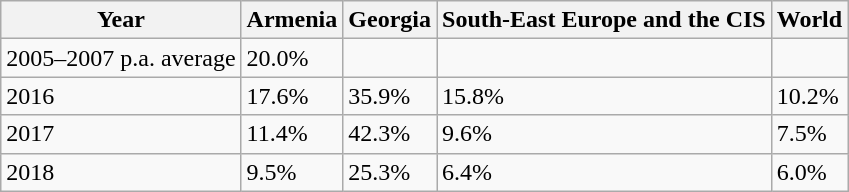<table class="wikitable">
<tr>
<th>Year</th>
<th>Armenia</th>
<th>Georgia</th>
<th>South-East Europe and the CIS</th>
<th>World</th>
</tr>
<tr>
<td>2005–2007 p.a. average</td>
<td>20.0%</td>
<td></td>
<td></td>
<td></td>
</tr>
<tr>
<td>2016</td>
<td>17.6%</td>
<td>35.9%</td>
<td>15.8%</td>
<td>10.2%</td>
</tr>
<tr>
<td>2017</td>
<td>11.4%</td>
<td>42.3%</td>
<td>9.6%</td>
<td>7.5%</td>
</tr>
<tr>
<td>2018</td>
<td>9.5%</td>
<td>25.3%</td>
<td>6.4%</td>
<td>6.0%</td>
</tr>
</table>
